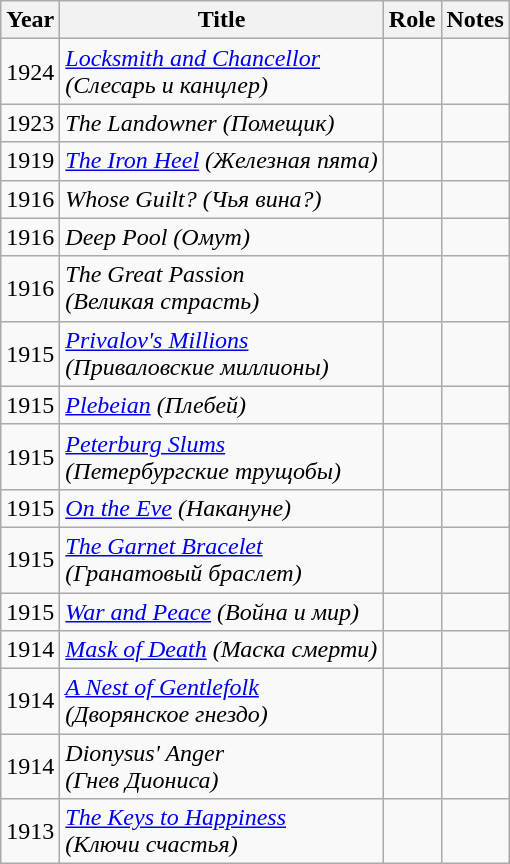<table class="wikitable">
<tr>
<th>Year</th>
<th>Title</th>
<th>Role</th>
<th>Notes</th>
</tr>
<tr>
<td>1924</td>
<td><em><a href='#'>Locksmith and Chancellor</a></em><br><em>(Слесарь и канцлер)</em></td>
<td></td>
<td></td>
</tr>
<tr>
<td>1923</td>
<td><em>The Landowner (Помещик)</em></td>
<td></td>
<td></td>
</tr>
<tr>
<td>1919</td>
<td><em><a href='#'>The Iron Heel</a> (Железная пята)</em></td>
<td></td>
<td></td>
</tr>
<tr>
<td>1916</td>
<td><em>Whose Guilt? (Чья вина?)</em></td>
<td></td>
<td></td>
</tr>
<tr>
<td>1916</td>
<td><em>Deep Pool (Омут)</em></td>
<td></td>
<td></td>
</tr>
<tr>
<td>1916</td>
<td><em>The Great Passion</em><br><em>(Великая страсть)</em></td>
<td></td>
<td></td>
</tr>
<tr>
<td>1915</td>
<td><em><a href='#'>Privalov's Millions</a></em><br><em>(Приваловские миллионы)</em></td>
<td></td>
<td></td>
</tr>
<tr>
<td>1915</td>
<td><em><a href='#'>Plebeian</a> (Плебей)</em></td>
<td></td>
<td></td>
</tr>
<tr>
<td>1915</td>
<td><em><a href='#'>Peterburg Slums</a></em><br><em>(Петербургские трущобы)</em></td>
<td></td>
<td></td>
</tr>
<tr>
<td>1915</td>
<td><em><a href='#'>On the Eve</a> (Накануне)</em></td>
<td></td>
<td></td>
</tr>
<tr>
<td>1915</td>
<td><em><a href='#'>The Garnet Bracelet</a></em><br><em>(Гранатовый браслет)</em></td>
<td></td>
<td></td>
</tr>
<tr>
<td>1915</td>
<td><em><a href='#'>War and Peace</a> (Война и мир)</em></td>
<td></td>
<td></td>
</tr>
<tr>
<td>1914</td>
<td><em><a href='#'>Mask of Death</a> (Маска смерти)</em></td>
<td></td>
<td></td>
</tr>
<tr>
<td>1914</td>
<td><em><a href='#'>A Nest of Gentlefolk</a></em><br><em>(Дворянское гнездо)</em></td>
<td></td>
<td></td>
</tr>
<tr>
<td>1914</td>
<td><em>Dionysus' Anger</em><br><em>(Гнев Диониса)</em></td>
<td></td>
<td></td>
</tr>
<tr>
<td>1913</td>
<td><em><a href='#'>The Keys to Happiness</a></em><br><em>(Ключи счастья)</em></td>
<td></td>
<td></td>
</tr>
</table>
